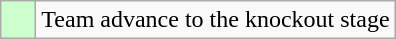<table class="wikitable">
<tr>
<td style="background:#ccffcc;">    </td>
<td>Team advance to the knockout stage</td>
</tr>
</table>
